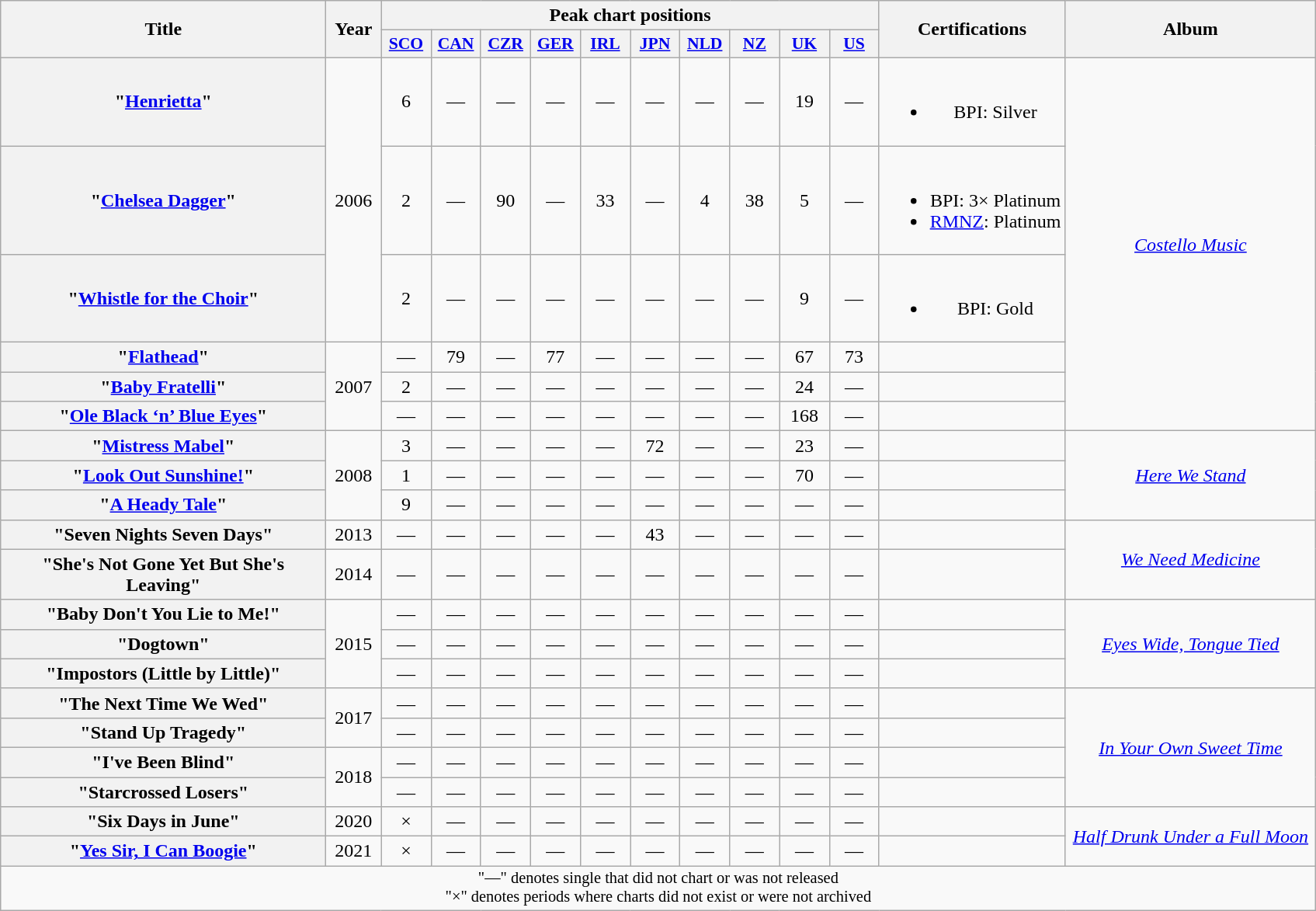<table class="wikitable plainrowheaders" style="text-align:center;" border="1">
<tr>
<th scope="col" rowspan="2" style="width:17em;">Title</th>
<th scope="col" rowspan="2" style="width:2.5em;">Year</th>
<th scope="col" colspan="10">Peak chart positions</th>
<th scope="col" rowspan="2">Certifications</th>
<th scope="col" rowspan="2" style="width:13em;">Album</th>
</tr>
<tr>
<th scope="col" style="width:2.5em;font-size:90%;"><a href='#'>SCO</a><br></th>
<th scope="col" style="width:2.5em;font-size:90%;"><a href='#'>CAN</a><br></th>
<th scope="col" style="width:2.5em;font-size:90%;"><a href='#'>CZR</a><br></th>
<th scope="col" style="width:2.5em;font-size:90%;"><a href='#'>GER</a><br></th>
<th scope="col" style="width:2.5em;font-size:90%;"><a href='#'>IRL</a><br></th>
<th scope="col" style="width:2.5em;font-size:90%;"><a href='#'>JPN</a><br></th>
<th scope="col" style="width:2.5em;font-size:90%;"><a href='#'>NLD</a><br></th>
<th scope="col" style="width:2.5em;font-size:90%;"><a href='#'>NZ</a><br></th>
<th scope="col" style="width:2.5em;font-size:90%;"><a href='#'>UK</a><br></th>
<th scope="col" style="width:2.5em;font-size:90%;"><a href='#'>US</a><br></th>
</tr>
<tr>
<th scope="row">"<a href='#'>Henrietta</a>"</th>
<td rowspan="3">2006</td>
<td>6</td>
<td>—</td>
<td>—</td>
<td>—</td>
<td>—</td>
<td>—</td>
<td>—</td>
<td>—</td>
<td>19</td>
<td>—</td>
<td><br><ul><li>BPI: Silver</li></ul></td>
<td rowspan="6"><em><a href='#'>Costello Music</a></em></td>
</tr>
<tr>
<th scope="row">"<a href='#'>Chelsea Dagger</a>"</th>
<td>2</td>
<td>—</td>
<td>90</td>
<td>—</td>
<td>33</td>
<td>—</td>
<td>4</td>
<td>38</td>
<td>5</td>
<td>—</td>
<td><br><ul><li>BPI: 3× Platinum</li><li><a href='#'>RMNZ</a>: Platinum</li></ul></td>
</tr>
<tr>
<th scope="row">"<a href='#'>Whistle for the Choir</a>"</th>
<td>2</td>
<td>—</td>
<td>—</td>
<td>—</td>
<td>—</td>
<td>—</td>
<td>—</td>
<td>—</td>
<td>9</td>
<td>—</td>
<td><br><ul><li>BPI: Gold</li></ul></td>
</tr>
<tr>
<th scope="row">"<a href='#'>Flathead</a>"</th>
<td rowspan="3">2007</td>
<td>—</td>
<td>79</td>
<td>—</td>
<td>77</td>
<td>—</td>
<td>—</td>
<td>—</td>
<td>—</td>
<td>67</td>
<td>73</td>
<td></td>
</tr>
<tr>
<th scope="row">"<a href='#'>Baby Fratelli</a>"</th>
<td>2</td>
<td>—</td>
<td>—</td>
<td>—</td>
<td>—</td>
<td>—</td>
<td>—</td>
<td>—</td>
<td>24</td>
<td>—</td>
<td></td>
</tr>
<tr>
<th scope="row">"<a href='#'>Ole Black ‘n’ Blue Eyes</a>"</th>
<td>—</td>
<td>—</td>
<td>—</td>
<td>—</td>
<td>—</td>
<td>—</td>
<td>—</td>
<td>—</td>
<td>168</td>
<td>—</td>
<td></td>
</tr>
<tr>
<th scope="row">"<a href='#'>Mistress Mabel</a>"</th>
<td rowspan="3">2008</td>
<td>3</td>
<td>—</td>
<td>—</td>
<td>—</td>
<td>—</td>
<td>72</td>
<td>—</td>
<td>—</td>
<td>23</td>
<td>—</td>
<td></td>
<td rowspan="3"><em><a href='#'>Here We Stand</a></em></td>
</tr>
<tr>
<th scope="row">"<a href='#'>Look Out Sunshine!</a>"</th>
<td>1</td>
<td>—</td>
<td>—</td>
<td>—</td>
<td>—</td>
<td>—</td>
<td>—</td>
<td>—</td>
<td>70</td>
<td>—</td>
<td></td>
</tr>
<tr>
<th scope="row">"<a href='#'>A Heady Tale</a>"</th>
<td>9</td>
<td>—</td>
<td>—</td>
<td>—</td>
<td>—</td>
<td>—</td>
<td>—</td>
<td>—</td>
<td>—</td>
<td>—</td>
<td></td>
</tr>
<tr>
<th scope="row">"Seven Nights Seven Days"</th>
<td rowspan="1">2013</td>
<td>—</td>
<td>—</td>
<td>—</td>
<td>—</td>
<td>—</td>
<td>43</td>
<td>—</td>
<td>—</td>
<td>—</td>
<td>—</td>
<td></td>
<td rowspan="2"><em><a href='#'>We Need Medicine</a></em></td>
</tr>
<tr>
<th scope="row">"She's Not Gone Yet But She's Leaving"</th>
<td rowspan="1">2014</td>
<td>—</td>
<td>—</td>
<td>—</td>
<td>—</td>
<td>—</td>
<td>—</td>
<td>—</td>
<td>—</td>
<td>—</td>
<td>—</td>
<td></td>
</tr>
<tr>
<th scope="row">"Baby Don't You Lie to Me!"</th>
<td rowspan="3">2015</td>
<td>—</td>
<td>—</td>
<td>—</td>
<td>—</td>
<td>—</td>
<td>—</td>
<td>—</td>
<td>—</td>
<td>—</td>
<td>—</td>
<td></td>
<td rowspan="3"><em><a href='#'>Eyes Wide, Tongue Tied</a></em></td>
</tr>
<tr>
<th scope="row">"Dogtown"</th>
<td>—</td>
<td>—</td>
<td>—</td>
<td>—</td>
<td>—</td>
<td>—</td>
<td>—</td>
<td>—</td>
<td>—</td>
<td>—</td>
<td></td>
</tr>
<tr>
<th scope="row">"Impostors (Little by Little)"</th>
<td>—</td>
<td>—</td>
<td>—</td>
<td>—</td>
<td>—</td>
<td>—</td>
<td>—</td>
<td>—</td>
<td>—</td>
<td>—</td>
<td></td>
</tr>
<tr>
<th scope="row">"The Next Time We Wed"</th>
<td rowspan="2">2017</td>
<td>—</td>
<td>—</td>
<td>—</td>
<td>—</td>
<td>—</td>
<td>—</td>
<td>—</td>
<td>—</td>
<td>—</td>
<td>—</td>
<td></td>
<td rowspan="4"><em><a href='#'>In Your Own Sweet Time</a></em></td>
</tr>
<tr>
<th scope="row">"Stand Up Tragedy"</th>
<td>—</td>
<td>—</td>
<td>—</td>
<td>—</td>
<td>—</td>
<td>—</td>
<td>—</td>
<td>—</td>
<td>—</td>
<td>—</td>
<td></td>
</tr>
<tr>
<th scope="row">"I've Been Blind"</th>
<td rowspan="2">2018</td>
<td>—</td>
<td>—</td>
<td>—</td>
<td>—</td>
<td>—</td>
<td>—</td>
<td>—</td>
<td>—</td>
<td>—</td>
<td>—</td>
</tr>
<tr>
<th scope="row">"Starcrossed Losers"</th>
<td>—</td>
<td>—</td>
<td>—</td>
<td>—</td>
<td>—</td>
<td>—</td>
<td>—</td>
<td>—</td>
<td>—</td>
<td>—</td>
<td></td>
</tr>
<tr>
<th scope="row">"Six Days in June"</th>
<td>2020</td>
<td>×</td>
<td>—</td>
<td>—</td>
<td>—</td>
<td>—</td>
<td>—</td>
<td>—</td>
<td>—</td>
<td>—</td>
<td>—</td>
<td></td>
<td rowspan="2"><em><a href='#'>Half Drunk Under a Full Moon</a></em></td>
</tr>
<tr>
<th scope="row">"<a href='#'>Yes Sir, I Can Boogie</a>"</th>
<td>2021</td>
<td>×</td>
<td>—</td>
<td>—</td>
<td>—</td>
<td>—</td>
<td>—</td>
<td>—</td>
<td>—</td>
<td>—</td>
<td>—</td>
<td></td>
</tr>
<tr>
<td colspan="17" style="text-align:center; font-size:85%;">"—" denotes single that did not chart or was not released<br>"×" denotes periods where charts did not exist or were not archived</td>
</tr>
</table>
